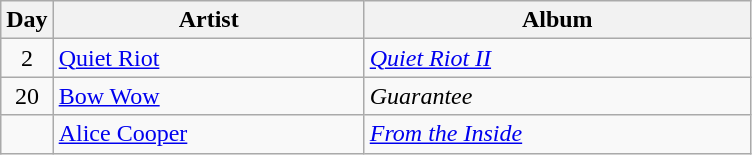<table class="wikitable" border="1">
<tr>
<th>Day</th>
<th width="200">Artist</th>
<th width="250">Album</th>
</tr>
<tr>
<td style="text-align:center;" rowspan="1">2</td>
<td><a href='#'>Quiet Riot</a></td>
<td><em><a href='#'>Quiet Riot II</a></em></td>
</tr>
<tr>
<td style="text-align:center;" rowspan="1">20</td>
<td><a href='#'>Bow Wow</a></td>
<td><em>Guarantee</em></td>
</tr>
<tr>
<td style="text-align:center;" rowspan="1"></td>
<td><a href='#'>Alice Cooper</a></td>
<td><em><a href='#'>From the Inside</a></em></td>
</tr>
</table>
